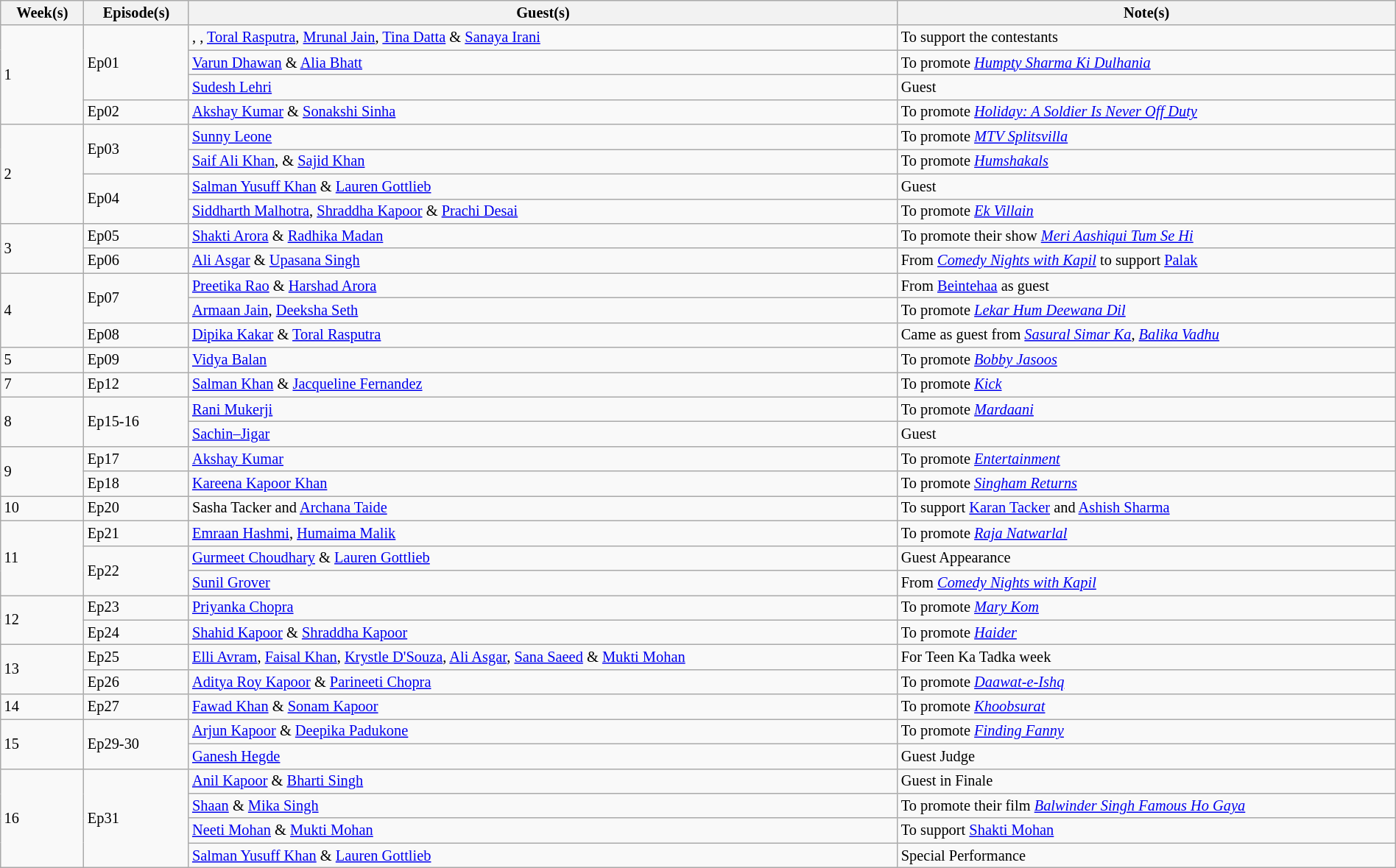<table class="wikitable" style="font-size:85%; width:100%;">
<tr>
<th>Week(s)</th>
<th>Episode(s)</th>
<th>Guest(s)</th>
<th>Note(s)</th>
</tr>
<tr>
<td rowspan="4">1</td>
<td rowspan="3">Ep01</td>
<td>, , <a href='#'>Toral Rasputra</a>, <a href='#'>Mrunal Jain</a>, <a href='#'>Tina Datta</a> & <a href='#'>Sanaya Irani</a></td>
<td>To support the contestants</td>
</tr>
<tr>
<td><a href='#'>Varun Dhawan</a> & <a href='#'>Alia Bhatt</a></td>
<td>To promote <em><a href='#'>Humpty Sharma Ki Dulhania</a></em></td>
</tr>
<tr>
<td><a href='#'>Sudesh Lehri</a></td>
<td>Guest</td>
</tr>
<tr>
<td>Ep02</td>
<td><a href='#'>Akshay Kumar</a> & <a href='#'>Sonakshi Sinha</a></td>
<td>To promote <em><a href='#'>Holiday: A Soldier Is Never Off Duty</a></em></td>
</tr>
<tr>
<td rowspan="4">2</td>
<td rowspan="2">Ep03</td>
<td><a href='#'>Sunny Leone</a></td>
<td>To promote <em><a href='#'>MTV Splitsvilla</a></em></td>
</tr>
<tr>
<td><a href='#'>Saif Ali Khan</a>,  & <a href='#'>Sajid Khan</a></td>
<td>To promote <em><a href='#'>Humshakals</a></em></td>
</tr>
<tr>
<td rowspan="2">Ep04</td>
<td><a href='#'>Salman Yusuff Khan</a> & <a href='#'>Lauren Gottlieb</a></td>
<td>Guest</td>
</tr>
<tr>
<td><a href='#'>Siddharth Malhotra</a>, <a href='#'>Shraddha Kapoor</a> & <a href='#'>Prachi Desai</a></td>
<td>To promote <em><a href='#'>Ek Villain</a></em></td>
</tr>
<tr>
<td rowspan="2">3</td>
<td>Ep05</td>
<td><a href='#'>Shakti Arora</a> & <a href='#'>Radhika Madan</a></td>
<td>To promote their show <em><a href='#'>Meri Aashiqui Tum Se Hi</a></em></td>
</tr>
<tr>
<td>Ep06</td>
<td><a href='#'>Ali Asgar</a> & <a href='#'>Upasana Singh</a></td>
<td>From <em><a href='#'>Comedy Nights with Kapil</a></em> to support <a href='#'>Palak</a></td>
</tr>
<tr>
<td rowspan="3">4</td>
<td rowspan="2">Ep07</td>
<td><a href='#'>Preetika Rao</a> & <a href='#'>Harshad Arora</a></td>
<td>From <a href='#'>Beintehaa</a> as guest</td>
</tr>
<tr>
<td><a href='#'>Armaan Jain</a>, <a href='#'>Deeksha Seth</a></td>
<td>To promote <em><a href='#'>Lekar Hum Deewana Dil</a></em></td>
</tr>
<tr>
<td>Ep08</td>
<td><a href='#'>Dipika Kakar</a> & <a href='#'>Toral Rasputra</a></td>
<td>Came as guest from <em><a href='#'>Sasural Simar Ka</a></em>, <em><a href='#'>Balika Vadhu</a></em></td>
</tr>
<tr>
<td>5</td>
<td>Ep09</td>
<td><a href='#'>Vidya Balan</a></td>
<td>To promote <em><a href='#'>Bobby Jasoos</a></em></td>
</tr>
<tr>
<td>7</td>
<td>Ep12</td>
<td><a href='#'>Salman Khan</a> & <a href='#'>Jacqueline Fernandez</a></td>
<td>To promote <em><a href='#'>Kick</a></em></td>
</tr>
<tr>
<td rowspan="2">8</td>
<td rowspan="2">Ep15-16</td>
<td><a href='#'>Rani Mukerji</a></td>
<td>To promote <em><a href='#'>Mardaani</a> </em></td>
</tr>
<tr>
<td><a href='#'>Sachin–Jigar</a></td>
<td>Guest</td>
</tr>
<tr>
<td rowspan="2">9</td>
<td>Ep17</td>
<td><a href='#'>Akshay Kumar</a></td>
<td>To promote <a href='#'><em>Entertainment</em></a></td>
</tr>
<tr>
<td>Ep18</td>
<td><a href='#'>Kareena Kapoor Khan</a></td>
<td>To promote <em><a href='#'>Singham Returns</a></em></td>
</tr>
<tr>
<td>10</td>
<td>Ep20</td>
<td>Sasha Tacker and <a href='#'>Archana Taide</a></td>
<td>To support <a href='#'>Karan Tacker</a> and <a href='#'>Ashish Sharma</a></td>
</tr>
<tr>
<td rowspan="3">11</td>
<td>Ep21</td>
<td><a href='#'>Emraan Hashmi</a>, <a href='#'>Humaima Malik</a></td>
<td>To promote <em><a href='#'>Raja Natwarlal</a></em></td>
</tr>
<tr>
<td rowspan="2">Ep22</td>
<td><a href='#'>Gurmeet Choudhary</a> & <a href='#'>Lauren Gottlieb</a></td>
<td>Guest Appearance</td>
</tr>
<tr>
<td><a href='#'>Sunil Grover</a></td>
<td>From <em><a href='#'>Comedy Nights with Kapil</a></em></td>
</tr>
<tr>
<td rowspan="2">12</td>
<td>Ep23</td>
<td><a href='#'>Priyanka Chopra</a></td>
<td>To promote <em><a href='#'>Mary Kom</a></em></td>
</tr>
<tr>
<td>Ep24</td>
<td><a href='#'>Shahid Kapoor</a> & <a href='#'>Shraddha Kapoor</a></td>
<td>To promote <em><a href='#'>Haider</a></em></td>
</tr>
<tr>
<td rowspan="2">13</td>
<td>Ep25</td>
<td><a href='#'>Elli Avram</a>, <a href='#'>Faisal Khan</a>, <a href='#'>Krystle D'Souza</a>, <a href='#'>Ali Asgar</a>, <a href='#'>Sana Saeed</a> & <a href='#'>Mukti Mohan</a></td>
<td>For Teen Ka Tadka week</td>
</tr>
<tr>
<td>Ep26</td>
<td><a href='#'>Aditya Roy Kapoor</a> & <a href='#'>Parineeti Chopra</a></td>
<td>To promote <em><a href='#'>Daawat-e-Ishq</a></em></td>
</tr>
<tr>
<td>14</td>
<td>Ep27</td>
<td><a href='#'>Fawad Khan</a> & <a href='#'>Sonam Kapoor</a></td>
<td>To promote <a href='#'><em>Khoobsurat</em></a></td>
</tr>
<tr>
<td rowspan="2">15</td>
<td rowspan="2">Ep29-30</td>
<td><a href='#'>Arjun Kapoor</a> & <a href='#'>Deepika Padukone</a></td>
<td>To promote <em><a href='#'>Finding Fanny</a></em></td>
</tr>
<tr>
<td><a href='#'>Ganesh Hegde</a></td>
<td>Guest Judge</td>
</tr>
<tr>
<td rowspan="16">16</td>
<td rowspan="16">Ep31</td>
<td><a href='#'>Anil Kapoor</a> & <a href='#'>Bharti Singh</a></td>
<td>Guest in Finale</td>
</tr>
<tr>
<td><a href='#'>Shaan</a> & <a href='#'>Mika Singh</a></td>
<td>To promote their film <em><a href='#'>Balwinder Singh Famous Ho Gaya</a></em></td>
</tr>
<tr>
<td><a href='#'>Neeti Mohan</a> & <a href='#'>Mukti Mohan</a></td>
<td>To support <a href='#'>Shakti Mohan</a></td>
</tr>
<tr>
<td><a href='#'>Salman Yusuff Khan</a> & <a href='#'>Lauren Gottlieb</a></td>
<td>Special Performance</td>
</tr>
</table>
